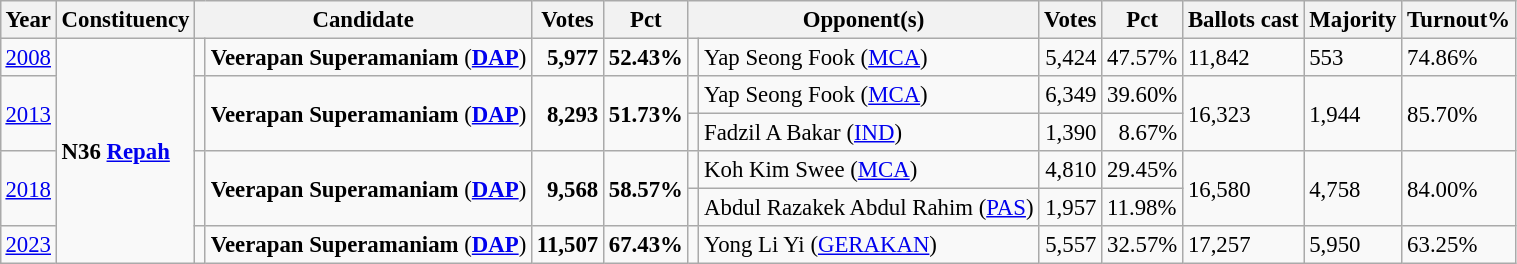<table class="wikitable" style="margin:0.5em ; font-size:95%">
<tr>
<th>Year</th>
<th>Constituency</th>
<th colspan=2>Candidate</th>
<th>Votes</th>
<th>Pct</th>
<th colspan=2>Opponent(s)</th>
<th>Votes</th>
<th>Pct</th>
<th>Ballots cast</th>
<th>Majority</th>
<th>Turnout%</th>
</tr>
<tr>
<td><a href='#'>2008</a></td>
<td rowspan="7"><strong>N36 <a href='#'>Repah</a></strong></td>
<td></td>
<td><strong>Veerapan Superamaniam</strong> (<a href='#'><strong>DAP</strong></a>)</td>
<td align="right"><strong>5,977</strong></td>
<td><strong>52.43%</strong></td>
<td></td>
<td>Yap Seong Fook (<a href='#'>MCA</a>)</td>
<td align="right">5,424</td>
<td>47.57%</td>
<td>11,842</td>
<td>553</td>
<td>74.86%</td>
</tr>
<tr>
<td rowspan=2><a href='#'>2013</a></td>
<td rowspan=2 ></td>
<td rowspan=2><strong>Veerapan Superamaniam</strong> (<a href='#'><strong>DAP</strong></a>)</td>
<td rowspan=2 align="right"><strong>8,293</strong></td>
<td rowspan=2><strong>51.73%</strong></td>
<td></td>
<td>Yap Seong Fook (<a href='#'>MCA</a>)</td>
<td align="right">6,349</td>
<td>39.60%</td>
<td rowspan=2>16,323</td>
<td rowspan=2>1,944</td>
<td rowspan=2>85.70%</td>
</tr>
<tr>
<td></td>
<td>Fadzil A Bakar (<a href='#'>IND</a>)</td>
<td align="right">1,390</td>
<td align="right">8.67%</td>
</tr>
<tr>
<td rowspan=2><a href='#'>2018</a></td>
<td rowspan=2 ></td>
<td rowspan=2><strong>Veerapan Superamaniam</strong> (<a href='#'><strong>DAP</strong></a>)</td>
<td rowspan=2 align="right"><strong>9,568</strong></td>
<td rowspan=2><strong>58.57%</strong></td>
<td></td>
<td>Koh Kim Swee (<a href='#'>MCA</a>)</td>
<td align="right">4,810</td>
<td>29.45%</td>
<td rowspan=2>16,580</td>
<td rowspan=2>4,758</td>
<td rowspan=2>84.00%</td>
</tr>
<tr>
<td></td>
<td>Abdul Razakek Abdul Rahim (<a href='#'>PAS</a>)</td>
<td align="right">1,957</td>
<td>11.98%</td>
</tr>
<tr>
<td rowspan="2"><a href='#'>2023</a></td>
<td rowspan="2" ></td>
<td rowspan="2"><strong>Veerapan Superamaniam</strong> (<a href='#'><strong>DAP</strong></a>)</td>
<td align=right><strong>11,507</strong></td>
<td><strong>67.43%</strong></td>
<td bgcolor=></td>
<td>Yong Li Yi (<a href='#'>GERAKAN</a>)</td>
<td align=right>5,557</td>
<td>32.57%</td>
<td>17,257</td>
<td>5,950</td>
<td>63.25%</td>
</tr>
</table>
